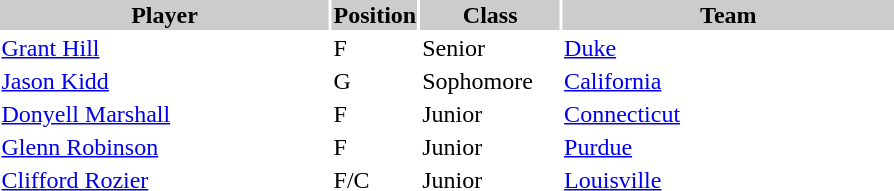<table style="width:600px" "border:'1' 'solid' 'gray'">
<tr>
<th bgcolor="#CCCCCC" style="width:40%">Player</th>
<th bgcolor="#CCCCCC" style="width:4%">Position</th>
<th bgcolor="#CCCCCC" style="width:16%">Class</th>
<th bgcolor="#CCCCCC" style="width:40%">Team</th>
</tr>
<tr>
<td><a href='#'>Grant Hill</a></td>
<td>F</td>
<td>Senior</td>
<td><a href='#'>Duke</a></td>
</tr>
<tr>
<td><a href='#'>Jason Kidd</a></td>
<td>G</td>
<td>Sophomore</td>
<td><a href='#'>California</a></td>
</tr>
<tr>
<td><a href='#'>Donyell Marshall</a></td>
<td>F</td>
<td>Junior</td>
<td><a href='#'>Connecticut</a></td>
</tr>
<tr>
<td><a href='#'>Glenn Robinson</a></td>
<td>F</td>
<td>Junior</td>
<td><a href='#'>Purdue</a></td>
</tr>
<tr>
<td><a href='#'>Clifford Rozier</a></td>
<td>F/C</td>
<td>Junior</td>
<td><a href='#'>Louisville</a></td>
</tr>
</table>
